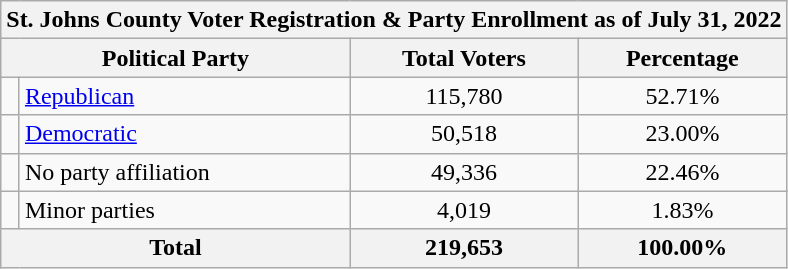<table class=wikitable>
<tr>
<th colspan = 6>St. Johns County Voter Registration & Party Enrollment as of July 31, 2022</th>
</tr>
<tr>
<th colspan = 2>Political Party</th>
<th>Total Voters</th>
<th>Percentage</th>
</tr>
<tr>
<td></td>
<td><a href='#'>Republican</a></td>
<td align = center>115,780</td>
<td align = center>52.71%</td>
</tr>
<tr>
<td></td>
<td><a href='#'>Democratic</a></td>
<td align = center>50,518</td>
<td align = center>23.00%</td>
</tr>
<tr>
<td></td>
<td>No party affiliation</td>
<td align = center>49,336</td>
<td align = center>22.46%</td>
</tr>
<tr>
<td></td>
<td>Minor parties</td>
<td align = center>4,019</td>
<td align = center>1.83%</td>
</tr>
<tr>
<th colspan = 2>Total</th>
<th align = center>219,653</th>
<th align = center>100.00%</th>
</tr>
</table>
